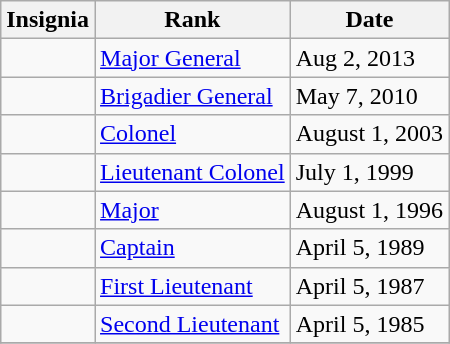<table class="wikitable">
<tr>
<th>Insignia</th>
<th>Rank</th>
<th>Date</th>
</tr>
<tr>
<td></td>
<td><a href='#'>Major General</a></td>
<td>Aug 2, 2013</td>
</tr>
<tr>
<td></td>
<td><a href='#'>Brigadier General</a></td>
<td>May 7, 2010</td>
</tr>
<tr>
<td></td>
<td><a href='#'>Colonel</a></td>
<td>August 1, 2003</td>
</tr>
<tr>
<td></td>
<td><a href='#'>Lieutenant Colonel</a></td>
<td>July 1, 1999</td>
</tr>
<tr>
<td></td>
<td><a href='#'>Major</a></td>
<td>August 1, 1996</td>
</tr>
<tr>
<td></td>
<td><a href='#'>Captain</a></td>
<td>April 5, 1989</td>
</tr>
<tr>
<td></td>
<td><a href='#'>First Lieutenant</a></td>
<td>April 5, 1987</td>
</tr>
<tr>
<td></td>
<td><a href='#'>Second Lieutenant</a></td>
<td>April 5, 1985</td>
</tr>
<tr>
</tr>
</table>
